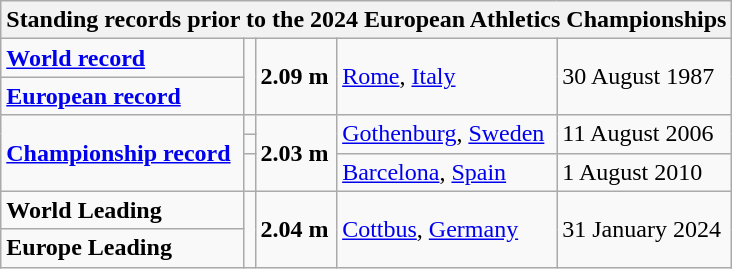<table class="wikitable">
<tr>
<th colspan="5">Standing records prior to the 2024 European Athletics Championships</th>
</tr>
<tr>
<td><strong><a href='#'>World record</a></strong></td>
<td rowspan="2"></td>
<td rowspan="2"><strong>2.09 m</strong></td>
<td rowspan="2"><a href='#'>Rome</a>, <a href='#'>Italy</a></td>
<td rowspan="2">30 August 1987</td>
</tr>
<tr>
<td><strong><a href='#'>European record</a></strong></td>
</tr>
<tr>
<td rowspan="3"><strong><a href='#'>Championship record</a></strong></td>
<td></td>
<td rowspan="3"><strong>2.03 m</strong></td>
<td rowspan="2"><a href='#'>Gothenburg</a>, <a href='#'>Sweden</a></td>
<td rowspan="2">11 August 2006</td>
</tr>
<tr>
<td></td>
</tr>
<tr>
<td></td>
<td><a href='#'>Barcelona</a>, <a href='#'>Spain</a></td>
<td>1 August 2010</td>
</tr>
<tr>
<td><strong>World Leading</strong></td>
<td rowspan="2"></td>
<td rowspan="2"><strong>2.04 m</strong></td>
<td rowspan="2"><a href='#'>Cottbus</a>, <a href='#'>Germany</a></td>
<td rowspan="2">31 January 2024</td>
</tr>
<tr>
<td><strong>Europe Leading</strong></td>
</tr>
</table>
